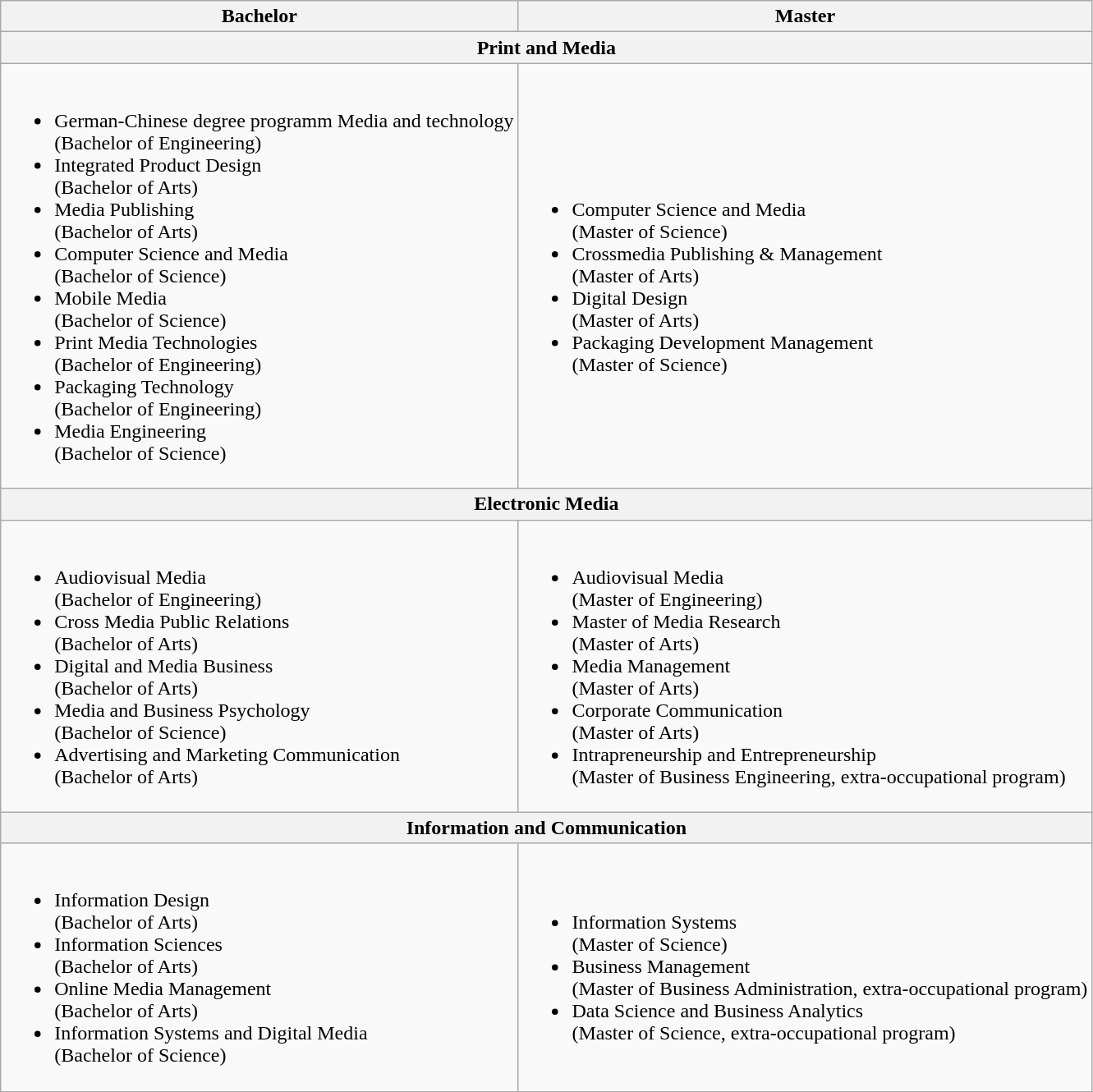<table class="wikitable">
<tr style="vertical-align:top;">
<th>Bachelor</th>
<th>Master</th>
</tr>
<tr id="ul">
<th colspan="2">Print and Media</th>
</tr>
<tr>
<td><br><ul><li>German-Chinese degree programm Media and technology <br><span>(Bachelor of Engineering)</span></li><li>Integrated Product Design<br><span>(Bachelor of Arts)</span></li><li>Media Publishing<br><span>(Bachelor of Arts)</span></li><li>Computer Science and Media<br><span>(Bachelor of Science)</span></li><li>Mobile Media<br><span>(Bachelor of Science)</span></li><li>Print Media Technologies<br><span>(Bachelor of Engineering)</span></li><li>Packaging Technology<br><span>(Bachelor of Engineering)</span></li><li>Media Engineering<br><span>(Bachelor of Science)</span></li></ul></td>
<td><br><ul><li>Computer Science and Media<br><span>(Master of Science)</span></li><li>Crossmedia Publishing & Management<br><span>(Master of Arts)</span></li><li>Digital Design<br><span>(Master of Arts)</span></li><li>Packaging Development Management<br><span>(Master of Science)</span></li></ul></td>
</tr>
<tr id="ol">
<th colspan="2">Electronic Media</th>
</tr>
<tr>
<td><br><ul><li>Audiovisual Media<br><span>(Bachelor of Engineering)</span></li><li>Cross Media Public Relations<br><span>(Bachelor of Arts)</span></li><li>Digital and Media Business<br><span>(Bachelor of Arts)</span></li><li>Media and Business Psychology<br><span>(Bachelor of Science)</span></li><li>Advertising and Marketing Communication<br><span>(Bachelor of Arts)</span></li></ul></td>
<td><br><ul><li>Audiovisual Media<br><span>(Master of Engineering)</span></li><li>Master of Media Research<br><span>(Master of Arts)</span></li><li>Media Management<br><span>(Master of Arts)</span></li><li>Corporate Communication<br><span>(Master of Arts)</span></li><li>Intrapreneurship and Entrepreneurship<br><span>(Master of Business Engineering, extra-occupational program)</span></li></ul></td>
</tr>
<tr id="dl">
<th colspan="2">Information and Communication</th>
</tr>
<tr>
<td><br><ul><li>Information Design<br><span>(Bachelor of Arts)</span></li><li>Information Sciences<br><span>(Bachelor of Arts)</span></li><li>Online Media Management<br><span>(Bachelor of Arts)</span></li><li>Information Systems and Digital Media<br><span>(Bachelor of Science)</span></li></ul></td>
<td><br><ul><li>Information Systems<br><span>(Master of Science)</span></li><li>Business Management<br><span>(Master of Business Administration, extra-occupational program)</span></li><li>Data Science and Business Analytics<br><span>(Master of Science, extra-occupational program)</span></li></ul></td>
</tr>
<tr>
</tr>
</table>
